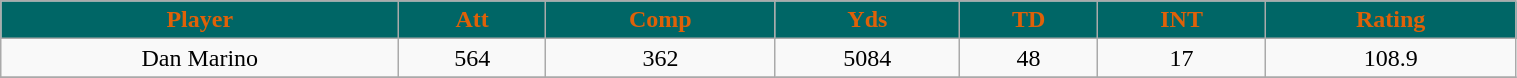<table class="wikitable" width="80%">
<tr align="center"  style="background:#006666;color:#DF6108;">
<td><strong>Player</strong></td>
<td><strong>Att</strong></td>
<td><strong>Comp</strong></td>
<td><strong>Yds</strong></td>
<td><strong>TD</strong></td>
<td><strong>INT</strong></td>
<td><strong>Rating</strong></td>
</tr>
<tr align="center" bgcolor="">
<td>Dan Marino</td>
<td>564</td>
<td>362</td>
<td>5084</td>
<td>48</td>
<td>17</td>
<td>108.9</td>
</tr>
<tr align="center" bgcolor="">
</tr>
</table>
